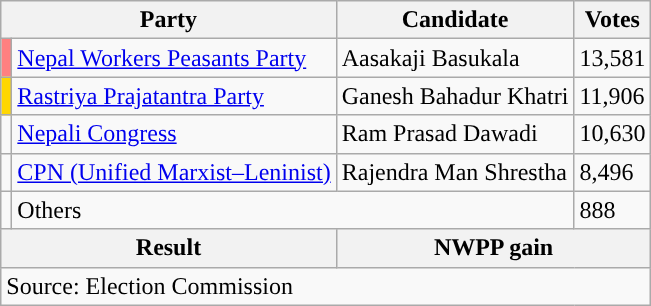<table class="wikitable">
<tr>
<th colspan="2">Party</th>
<th>Candidate</th>
<th>Votes</th>
</tr>
<tr>
<td style="background-color:#FF8080"></td>
<td><a href='#'>Nepal Workers Peasants Party</a></td>
<td>Aasakaji Basukala</td>
<td>13,581</td>
</tr>
<tr>
<td style="background-color:gold"></td>
<td><a href='#'>Rastriya Prajatantra Party</a></td>
<td>Ganesh Bahadur Khatri</td>
<td>11,906</td>
</tr>
<tr>
<td style="background-color:"></td>
<td><a href='#'>Nepali Congress</a></td>
<td>Ram Prasad Dawadi</td>
<td>10,630</td>
</tr>
<tr>
<td style="background-color:"></td>
<td><a href='#'>CPN (Unified Marxist–Leninist)</a></td>
<td>Rajendra Man Shrestha</td>
<td>8,496</td>
</tr>
<tr>
<td></td>
<td colspan="2">Others</td>
<td>888</td>
</tr>
<tr>
<th colspan="2">Result</th>
<th colspan="2">NWPP gain</th>
</tr>
<tr>
<td colspan="4">Source: Election Commission </td>
</tr>
</table>
